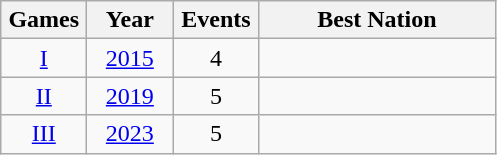<table class=wikitable>
<tr>
<th width=50>Games</th>
<th width=50>Year</th>
<th width=50>Events</th>
<th width=150>Best Nation</th>
</tr>
<tr>
<td align=center><a href='#'>I</a></td>
<td align=center><a href='#'>2015</a></td>
<td align=center>4</td>
<td></td>
</tr>
<tr>
<td align=center><a href='#'>II</a></td>
<td align=center><a href='#'>2019</a></td>
<td align=center>5</td>
<td></td>
</tr>
<tr>
<td align=center><a href='#'>III</a></td>
<td align=center><a href='#'>2023</a></td>
<td align=center>5</td>
<td></td>
</tr>
</table>
